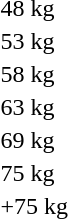<table>
<tr>
<td>48 kg<br></td>
<td></td>
<td></td>
<td></td>
</tr>
<tr>
<td>53 kg<br></td>
<td></td>
<td></td>
<td></td>
</tr>
<tr>
<td>58 kg<br></td>
<td></td>
<td></td>
<td></td>
</tr>
<tr>
<td>63 kg<br></td>
<td></td>
<td></td>
<td></td>
</tr>
<tr>
<td>69 kg<br></td>
<td></td>
<td></td>
<td></td>
</tr>
<tr>
<td>75 kg<br></td>
<td></td>
<td></td>
<td></td>
</tr>
<tr>
<td>+75 kg<br></td>
<td></td>
<td></td>
<td></td>
</tr>
</table>
